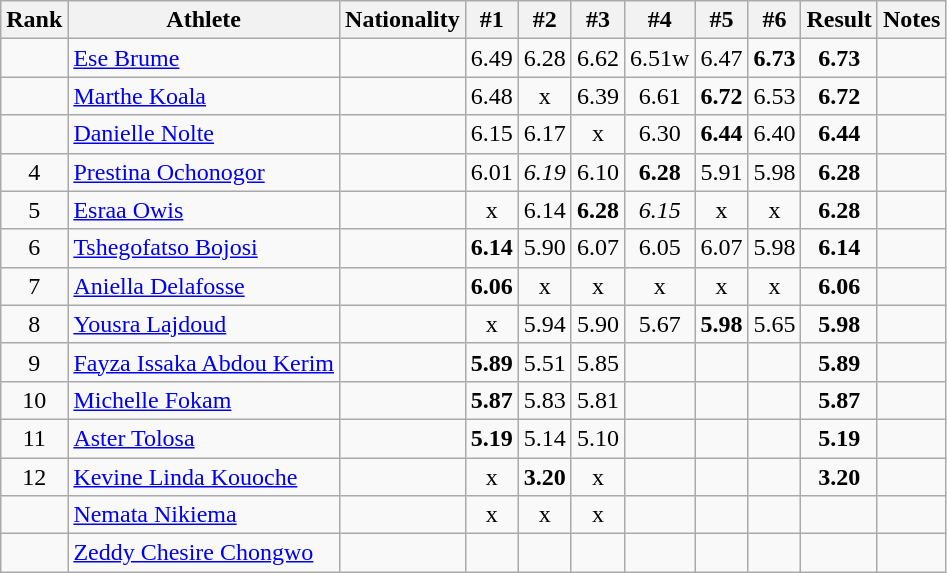<table class="wikitable sortable" style="text-align:center">
<tr>
<th>Rank</th>
<th>Athlete</th>
<th>Nationality</th>
<th>#1</th>
<th>#2</th>
<th>#3</th>
<th>#4</th>
<th>#5</th>
<th>#6</th>
<th>Result</th>
<th>Notes</th>
</tr>
<tr>
<td></td>
<td align="left"><a href='#'>Ese Brume</a></td>
<td align=left></td>
<td>6.49</td>
<td>6.28</td>
<td>6.62</td>
<td>6.51w</td>
<td>6.47</td>
<td><strong>6.73</strong></td>
<td><strong>6.73</strong></td>
<td></td>
</tr>
<tr>
<td></td>
<td align="left"><a href='#'>Marthe Koala</a></td>
<td align=left></td>
<td>6.48</td>
<td>x</td>
<td>6.39</td>
<td>6.61</td>
<td><strong>6.72</strong></td>
<td>6.53</td>
<td><strong>6.72</strong></td>
<td></td>
</tr>
<tr>
<td></td>
<td align="left"><a href='#'>Danielle Nolte</a></td>
<td align=left></td>
<td>6.15</td>
<td>6.17</td>
<td>x</td>
<td>6.30</td>
<td><strong>6.44</strong></td>
<td>6.40</td>
<td><strong>6.44</strong></td>
<td></td>
</tr>
<tr>
<td>4</td>
<td align="left"><a href='#'>Prestina Ochonogor</a></td>
<td align=left></td>
<td>6.01</td>
<td><em>6.19</em></td>
<td>6.10</td>
<td><strong>6.28</strong></td>
<td>5.91</td>
<td>5.98</td>
<td><strong>6.28</strong></td>
<td></td>
</tr>
<tr>
<td>5</td>
<td align="left"><a href='#'>Esraa Owis</a></td>
<td align=left></td>
<td>x</td>
<td>6.14</td>
<td><strong>6.28</strong></td>
<td><em>6.15</em></td>
<td>x</td>
<td>x</td>
<td><strong>6.28</strong></td>
<td></td>
</tr>
<tr>
<td>6</td>
<td align="left"><a href='#'>Tshegofatso Bojosi</a></td>
<td align=left></td>
<td><strong>6.14</strong></td>
<td>5.90</td>
<td>6.07</td>
<td>6.05</td>
<td>6.07</td>
<td>5.98</td>
<td><strong>6.14</strong></td>
<td></td>
</tr>
<tr>
<td>7</td>
<td align="left"><a href='#'>Aniella Delafosse</a></td>
<td align=left></td>
<td><strong>6.06</strong></td>
<td>x</td>
<td>x</td>
<td>x</td>
<td>x</td>
<td>x</td>
<td><strong>6.06</strong></td>
<td></td>
</tr>
<tr>
<td>8</td>
<td align="left"><a href='#'>Yousra Lajdoud</a></td>
<td align=left></td>
<td>x</td>
<td>5.94</td>
<td>5.90</td>
<td>5.67</td>
<td><strong>5.98</strong></td>
<td>5.65</td>
<td><strong>5.98</strong></td>
<td></td>
</tr>
<tr>
<td>9</td>
<td align="left"><a href='#'>Fayza Issaka Abdou Kerim</a></td>
<td align=left></td>
<td><strong>5.89</strong></td>
<td>5.51</td>
<td>5.85</td>
<td></td>
<td></td>
<td></td>
<td><strong>5.89</strong></td>
<td></td>
</tr>
<tr>
<td>10</td>
<td align="left"><a href='#'>Michelle Fokam</a></td>
<td align=left></td>
<td><strong>5.87</strong></td>
<td>5.83</td>
<td>5.81</td>
<td></td>
<td></td>
<td></td>
<td><strong>5.87</strong></td>
<td></td>
</tr>
<tr>
<td>11</td>
<td align="left"><a href='#'>Aster Tolosa</a></td>
<td align=left></td>
<td><strong>5.19</strong></td>
<td>5.14</td>
<td>5.10</td>
<td></td>
<td></td>
<td></td>
<td><strong>5.19</strong></td>
<td></td>
</tr>
<tr>
<td>12</td>
<td align="left"><a href='#'>Kevine Linda Kouoche</a></td>
<td align=left></td>
<td>x</td>
<td><strong>3.20</strong></td>
<td>x</td>
<td></td>
<td></td>
<td></td>
<td><strong>3.20</strong></td>
<td></td>
</tr>
<tr>
<td></td>
<td align=left><a href='#'>Nemata Nikiema</a></td>
<td align=left></td>
<td>x</td>
<td>x</td>
<td>x</td>
<td></td>
<td></td>
<td></td>
<td><strong></strong></td>
<td></td>
</tr>
<tr>
<td></td>
<td align=left><a href='#'>Zeddy Chesire Chongwo</a></td>
<td align=left></td>
<td></td>
<td></td>
<td></td>
<td></td>
<td></td>
<td></td>
<td><strong></strong></td>
<td></td>
</tr>
</table>
